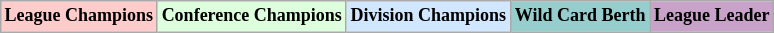<table class="wikitable"  style="margin:auto; font-size:75%;">
<tr>
<td style="text-align:center; background:#fcc;"><strong>League Champions</strong></td>
<td style="text-align:center; background:#dfd;"><strong>Conference Champions</strong></td>
<td style="text-align:center; background:#d0e7ff;"><strong>Division Champions</strong></td>
<td style="text-align:center; background:#96cdcd;"><strong>Wild Card Berth</strong></td>
<td style="text-align:center; background:#c8a2c8;"><strong>League Leader</strong></td>
</tr>
</table>
